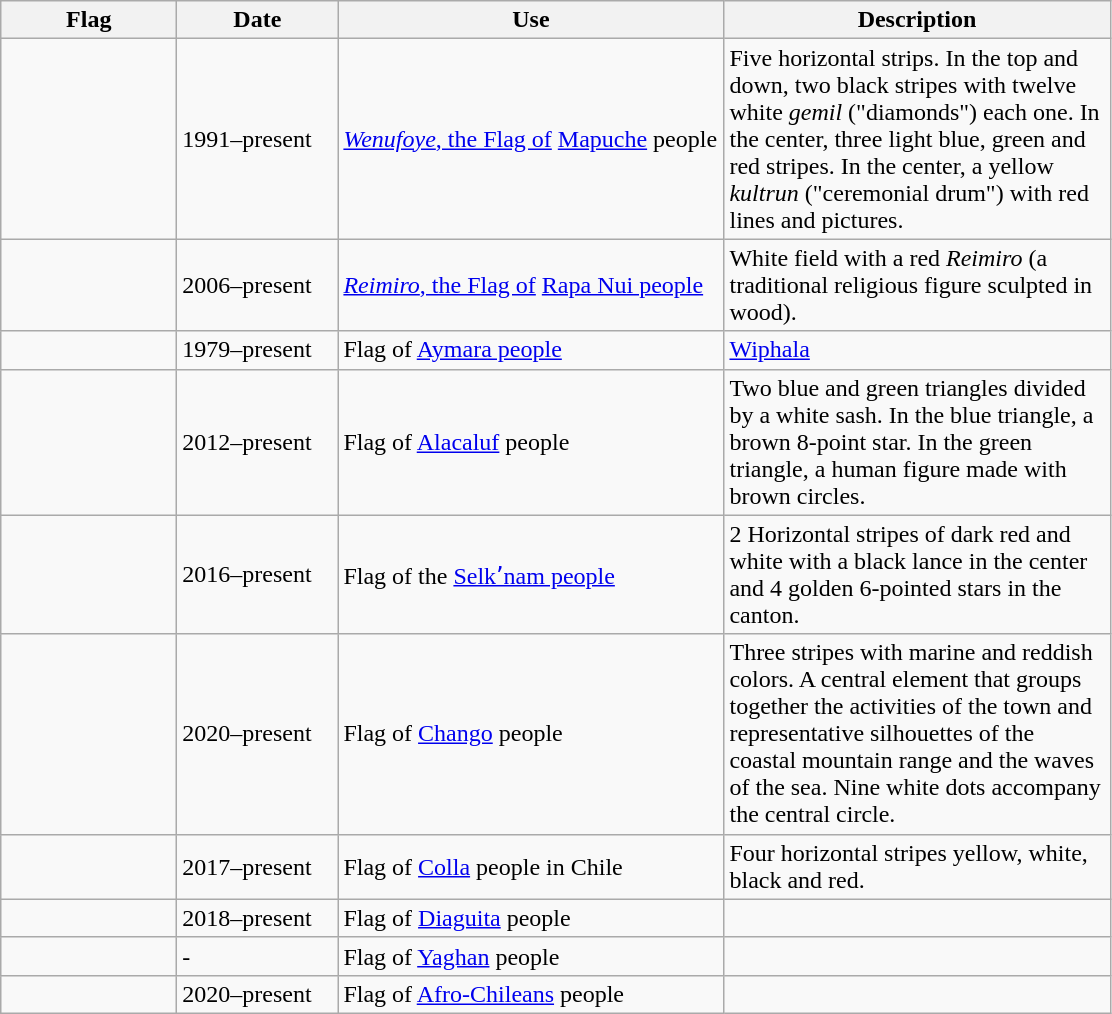<table class="wikitable" style="background: #f9f9f9">
<tr>
<th width="110">Flag</th>
<th width="100">Date</th>
<th width="250">Use</th>
<th width="250">Description</th>
</tr>
<tr>
<td></td>
<td>1991–present</td>
<td><a href='#'><em>Wenufoye</em>, the Flag of</a> <a href='#'>Mapuche</a> people</td>
<td>Five horizontal strips. In the top and down, two black stripes with twelve white <em>gemil</em> ("diamonds") each one. In the center, three light blue, green and red stripes. In the center, a yellow <em>kultrun</em> ("ceremonial drum") with red lines and pictures.</td>
</tr>
<tr>
<td></td>
<td>2006–present</td>
<td><a href='#'><em>Reimiro</em>, the Flag of</a> <a href='#'>Rapa Nui people</a></td>
<td>White field with a red <em>Reimiro</em> (a traditional religious figure sculpted in wood).</td>
</tr>
<tr>
<td></td>
<td>1979–present</td>
<td>Flag of <a href='#'>Aymara people</a></td>
<td><a href='#'>Wiphala</a></td>
</tr>
<tr>
<td></td>
<td>2012–present</td>
<td>Flag of <a href='#'>Alacaluf</a> people</td>
<td>Two blue and green triangles divided by a white sash. In the blue triangle, a brown 8-point star. In the green triangle, a human figure made with brown circles.</td>
</tr>
<tr>
<td></td>
<td>2016–present</td>
<td>Flag of the <a href='#'>Selkʼnam people</a></td>
<td>2 Horizontal stripes of dark red and white with a black lance in the center and 4 golden 6-pointed stars in the canton.</td>
</tr>
<tr>
<td></td>
<td>2020–present</td>
<td>Flag of <a href='#'>Chango</a> people</td>
<td>Three stripes with marine and reddish colors. A central element that groups together the activities of the town and representative silhouettes of the coastal mountain range and the waves of the sea. Nine white dots accompany the central circle.</td>
</tr>
<tr>
<td></td>
<td>2017–present</td>
<td>Flag of <a href='#'>Colla</a> people in Chile</td>
<td>Four horizontal stripes yellow, white, black and red.</td>
</tr>
<tr>
<td></td>
<td>2018–present</td>
<td>Flag of <a href='#'>Diaguita</a> people</td>
<td></td>
</tr>
<tr>
<td></td>
<td>-</td>
<td>Flag of <a href='#'>Yaghan</a> people</td>
<td></td>
</tr>
<tr>
<td></td>
<td>2020–present</td>
<td>Flag of <a href='#'>Afro-Chileans</a> people</td>
<td></td>
</tr>
</table>
